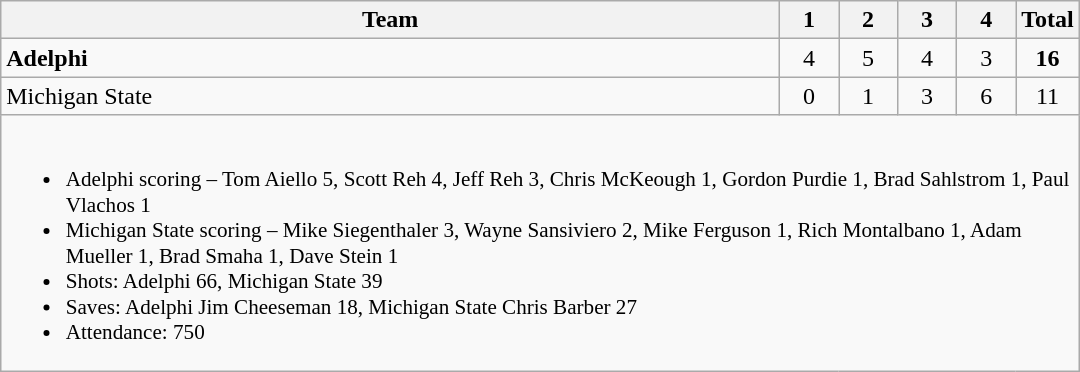<table class="wikitable" style="text-align:center; max-width:45em">
<tr>
<th>Team</th>
<th style="width:2em">1</th>
<th style="width:2em">2</th>
<th style="width:2em">3</th>
<th style="width:2em">4</th>
<th style="width:2em">Total</th>
</tr>
<tr>
<td style="text-align:left"><strong>Adelphi</strong></td>
<td>4</td>
<td>5</td>
<td>4</td>
<td>3</td>
<td><strong>16</strong></td>
</tr>
<tr>
<td style="text-align:left">Michigan State</td>
<td>0</td>
<td>1</td>
<td>3</td>
<td>6</td>
<td>11</td>
</tr>
<tr>
<td colspan=7 style="font-size:88%; text-align:left"><br><ul><li>Adelphi scoring – Tom Aiello 5, Scott Reh 4, Jeff Reh 3, Chris McKeough 1, Gordon Purdie 1, Brad Sahlstrom 1, Paul Vlachos 1</li><li>Michigan State scoring – Mike Siegenthaler 3, Wayne Sansiviero 2, Mike Ferguson 1, Rich Montalbano 1, Adam Mueller 1, Brad Smaha 1, Dave Stein 1</li><li>Shots: Adelphi 66, Michigan State 39</li><li>Saves: Adelphi Jim Cheeseman 18, Michigan State Chris Barber 27</li><li>Attendance: 750</li></ul></td>
</tr>
</table>
